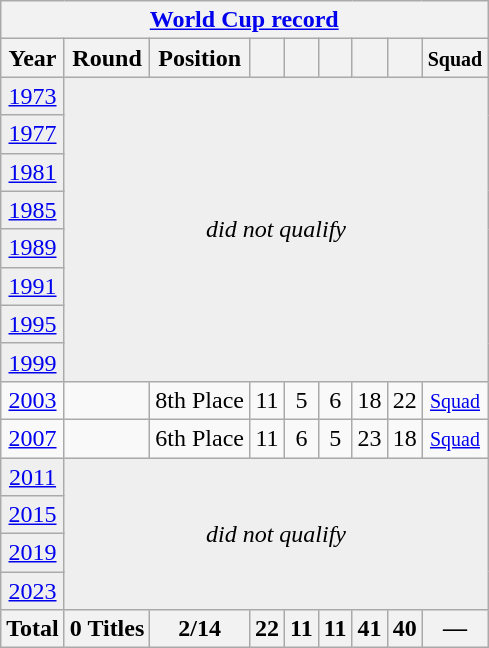<table class="wikitable" style="text-align: center;">
<tr>
<th colspan=9><a href='#'>World Cup record</a></th>
</tr>
<tr>
<th>Year</th>
<th>Round</th>
<th>Position</th>
<th></th>
<th></th>
<th></th>
<th></th>
<th></th>
<th><small>Squad</small></th>
</tr>
<tr bgcolor="efefef">
<td> <a href='#'>1973</a></td>
<td colspan=8 rowspan=8 align=center><em>did not qualify</em></td>
</tr>
<tr bgcolor="efefef">
<td> <a href='#'>1977</a></td>
</tr>
<tr bgcolor="efefef">
<td> <a href='#'>1981</a></td>
</tr>
<tr bgcolor="efefef">
<td> <a href='#'>1985</a></td>
</tr>
<tr bgcolor="efefef">
<td> <a href='#'>1989</a></td>
</tr>
<tr bgcolor="efefef">
<td> <a href='#'>1991</a></td>
</tr>
<tr bgcolor="efefef">
<td> <a href='#'>1995</a></td>
</tr>
<tr bgcolor="efefef">
<td> <a href='#'>1999</a></td>
</tr>
<tr>
<td> <a href='#'>2003</a></td>
<td></td>
<td>8th Place</td>
<td>11</td>
<td>5</td>
<td>6</td>
<td>18</td>
<td>22</td>
<td><small><a href='#'>Squad</a></small></td>
</tr>
<tr>
<td> <a href='#'>2007</a></td>
<td></td>
<td>6th Place</td>
<td>11</td>
<td>6</td>
<td>5</td>
<td>23</td>
<td>18</td>
<td><small><a href='#'>Squad</a></small></td>
</tr>
<tr bgcolor="efefef">
<td> <a href='#'>2011</a></td>
<td colspan=8 rowspan=4 align=center><em>did not qualify</em></td>
</tr>
<tr bgcolor="efefef">
<td> <a href='#'>2015</a></td>
</tr>
<tr bgcolor="efefef">
<td> <a href='#'>2019</a></td>
</tr>
<tr bgcolor="efefef">
<td> <a href='#'>2023</a></td>
</tr>
<tr>
<th>Total</th>
<th>0 Titles</th>
<th>2/14</th>
<th>22</th>
<th>11</th>
<th>11</th>
<th>41</th>
<th>40</th>
<th>—</th>
</tr>
</table>
